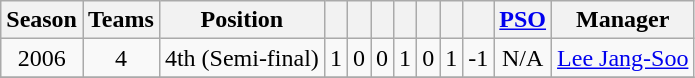<table class="wikitable" style="text-align:center">
<tr>
<th>Season</th>
<th>Teams</th>
<th>Position</th>
<th></th>
<th></th>
<th></th>
<th></th>
<th></th>
<th></th>
<th></th>
<th><a href='#'>PSO</a></th>
<th>Manager</th>
</tr>
<tr>
<td>2006</td>
<td>4</td>
<td>4th (Semi-final)</td>
<td>1</td>
<td>0</td>
<td>0</td>
<td>1</td>
<td>0</td>
<td>1</td>
<td align=right>-1</td>
<td>N/A</td>
<td align=left> <a href='#'>Lee Jang-Soo</a></td>
</tr>
<tr>
</tr>
</table>
